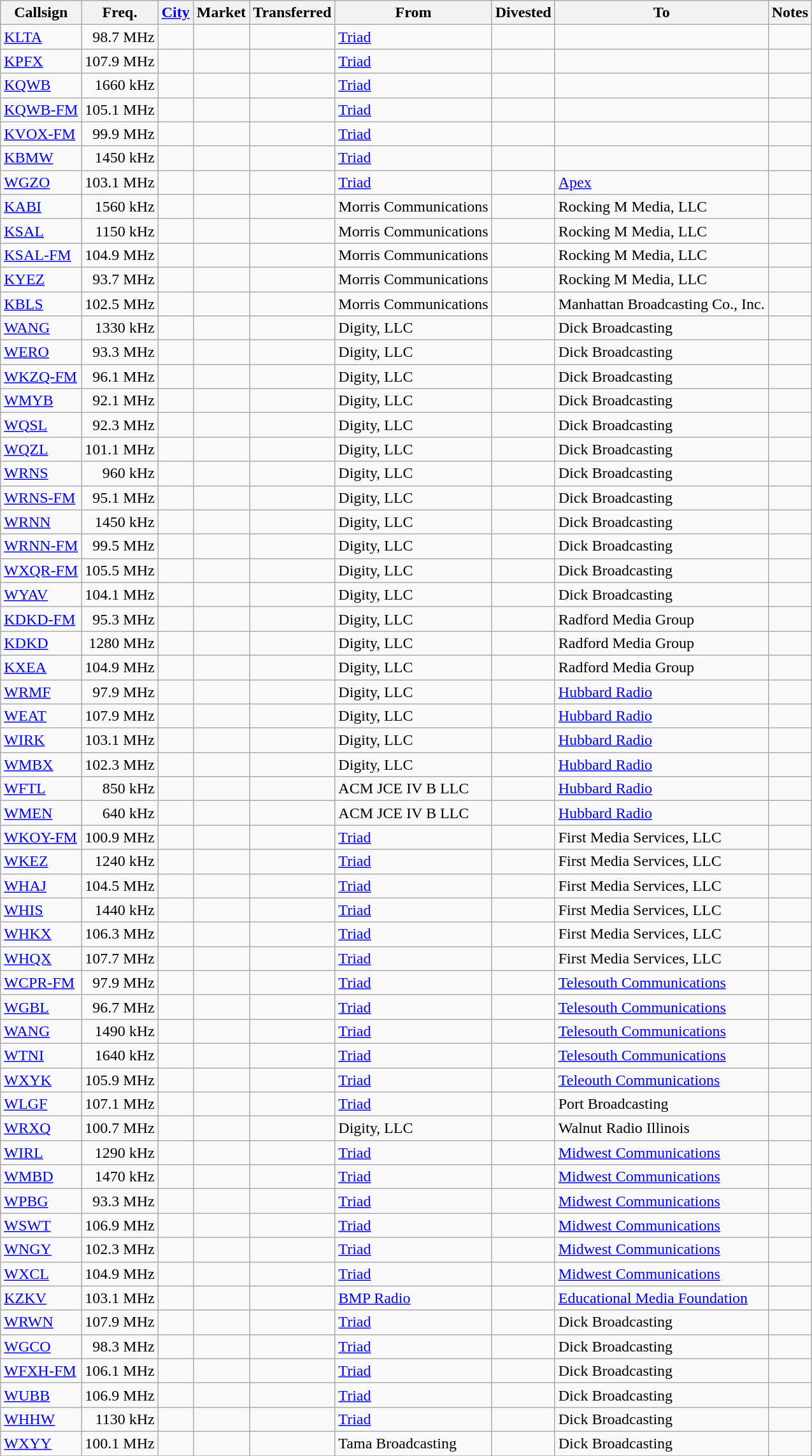<table class="wikitable sortable">
<tr>
<th>Callsign</th>
<th scope=col style="width:4em;" data-sort-type="number">Freq.</th>
<th><a href='#'>City</a></th>
<th>Market</th>
<th>Transferred</th>
<th>From </th>
<th>Divested</th>
<th>To </th>
<th class="unsortable">Notes</th>
</tr>
<tr>
<td><a href='#'>KLTA</a></td>
<td align=right>98.7 MHz</td>
<td></td>
<td></td>
<td></td>
<td><a href='#'>Triad</a></td>
<td></td>
<td></td>
<td></td>
</tr>
<tr>
<td><a href='#'>KPFX</a></td>
<td align=right>107.9 MHz</td>
<td></td>
<td></td>
<td></td>
<td><a href='#'>Triad</a></td>
<td></td>
<td></td>
<td></td>
</tr>
<tr>
<td><a href='#'>KQWB</a></td>
<td align=right>1660 kHz</td>
<td></td>
<td></td>
<td></td>
<td><a href='#'>Triad</a></td>
<td></td>
<td></td>
<td></td>
</tr>
<tr>
<td><a href='#'>KQWB-FM</a></td>
<td align=right>105.1 MHz</td>
<td></td>
<td></td>
<td></td>
<td><a href='#'>Triad</a></td>
<td></td>
<td></td>
<td></td>
</tr>
<tr>
<td><a href='#'>KVOX-FM</a></td>
<td align=right>99.9 MHz</td>
<td></td>
<td></td>
<td></td>
<td><a href='#'>Triad</a></td>
<td></td>
<td></td>
<td></td>
</tr>
<tr>
<td><a href='#'>KBMW</a></td>
<td align=right>1450 kHz</td>
<td></td>
<td></td>
<td></td>
<td><a href='#'>Triad</a></td>
<td></td>
<td></td>
<td></td>
</tr>
<tr>
<td><a href='#'>WGZO</a></td>
<td align=right>103.1 MHz</td>
<td></td>
<td></td>
<td></td>
<td><a href='#'>Triad</a></td>
<td></td>
<td><a href='#'>Apex</a></td>
<td></td>
</tr>
<tr>
<td><a href='#'>KABI</a></td>
<td align=right>1560 kHz</td>
<td></td>
<td></td>
<td></td>
<td>Morris Communications</td>
<td></td>
<td>Rocking M Media, LLC</td>
<td></td>
</tr>
<tr>
<td><a href='#'>KSAL</a></td>
<td align=right>1150 kHz</td>
<td></td>
<td></td>
<td></td>
<td>Morris Communications</td>
<td></td>
<td>Rocking M Media, LLC</td>
<td></td>
</tr>
<tr>
<td><a href='#'>KSAL-FM</a></td>
<td align=right>104.9 MHz</td>
<td></td>
<td></td>
<td></td>
<td>Morris Communications</td>
<td></td>
<td>Rocking M Media, LLC</td>
<td></td>
</tr>
<tr>
<td><a href='#'>KYEZ</a></td>
<td align=right>93.7 MHz</td>
<td></td>
<td></td>
<td></td>
<td>Morris Communications</td>
<td></td>
<td>Rocking M Media, LLC</td>
<td></td>
</tr>
<tr>
<td><a href='#'>KBLS</a></td>
<td align=right>102.5 MHz</td>
<td></td>
<td></td>
<td></td>
<td>Morris Communications</td>
<td></td>
<td>Manhattan Broadcasting Co., Inc.</td>
<td></td>
</tr>
<tr>
<td><a href='#'>WANG</a></td>
<td align=right>1330 kHz</td>
<td></td>
<td></td>
<td></td>
<td>Digity, LLC</td>
<td></td>
<td>Dick Broadcasting</td>
<td></td>
</tr>
<tr>
<td><a href='#'>WERO</a></td>
<td align=right>93.3 MHz</td>
<td></td>
<td></td>
<td></td>
<td>Digity, LLC</td>
<td></td>
<td>Dick Broadcasting</td>
<td></td>
</tr>
<tr>
<td><a href='#'>WKZQ-FM</a></td>
<td align=right>96.1 MHz</td>
<td></td>
<td></td>
<td></td>
<td>Digity, LLC</td>
<td></td>
<td>Dick Broadcasting</td>
<td></td>
</tr>
<tr>
<td><a href='#'>WMYB</a></td>
<td align=right>92.1 MHz</td>
<td></td>
<td></td>
<td></td>
<td>Digity, LLC</td>
<td></td>
<td>Dick Broadcasting</td>
<td></td>
</tr>
<tr>
<td><a href='#'>WQSL</a></td>
<td align=right>92.3 MHz</td>
<td></td>
<td></td>
<td></td>
<td>Digity, LLC</td>
<td></td>
<td>Dick Broadcasting</td>
<td></td>
</tr>
<tr>
<td><a href='#'>WQZL</a></td>
<td align=right>101.1 MHz</td>
<td></td>
<td></td>
<td></td>
<td>Digity, LLC</td>
<td></td>
<td>Dick Broadcasting</td>
<td></td>
</tr>
<tr>
<td><a href='#'>WRNS</a></td>
<td align=right>960 kHz</td>
<td></td>
<td></td>
<td></td>
<td>Digity, LLC</td>
<td></td>
<td>Dick Broadcasting</td>
<td></td>
</tr>
<tr>
<td><a href='#'>WRNS-FM</a></td>
<td align=right>95.1 MHz</td>
<td></td>
<td></td>
<td></td>
<td>Digity, LLC</td>
<td></td>
<td>Dick Broadcasting</td>
<td></td>
</tr>
<tr>
<td><a href='#'>WRNN</a></td>
<td align=right>1450 kHz</td>
<td></td>
<td></td>
<td></td>
<td>Digity, LLC</td>
<td></td>
<td>Dick Broadcasting</td>
<td></td>
</tr>
<tr>
<td><a href='#'>WRNN-FM</a></td>
<td align=right>99.5 MHz</td>
<td></td>
<td></td>
<td></td>
<td>Digity, LLC</td>
<td></td>
<td>Dick Broadcasting</td>
<td></td>
</tr>
<tr>
<td><a href='#'>WXQR-FM</a></td>
<td align=right>105.5 MHz</td>
<td></td>
<td></td>
<td></td>
<td>Digity, LLC</td>
<td></td>
<td>Dick Broadcasting</td>
<td></td>
</tr>
<tr>
<td><a href='#'>WYAV</a></td>
<td align=right>104.1 MHz</td>
<td></td>
<td></td>
<td></td>
<td>Digity, LLC</td>
<td></td>
<td>Dick Broadcasting</td>
<td></td>
</tr>
<tr>
<td><a href='#'>KDKD-FM</a></td>
<td align=right>95.3 MHz</td>
<td></td>
<td></td>
<td></td>
<td>Digity, LLC</td>
<td></td>
<td>Radford Media Group</td>
<td></td>
</tr>
<tr>
<td><a href='#'>KDKD</a></td>
<td align=right>1280 MHz</td>
<td></td>
<td></td>
<td></td>
<td>Digity, LLC</td>
<td></td>
<td>Radford Media Group</td>
<td></td>
</tr>
<tr>
<td><a href='#'>KXEA</a></td>
<td align=right>104.9 MHz</td>
<td></td>
<td></td>
<td></td>
<td>Digity, LLC</td>
<td></td>
<td>Radford Media Group</td>
<td></td>
</tr>
<tr>
<td><a href='#'>WRMF</a></td>
<td align=right>97.9 MHz</td>
<td></td>
<td></td>
<td></td>
<td>Digity, LLC</td>
<td></td>
<td><a href='#'>Hubbard Radio</a></td>
<td></td>
</tr>
<tr>
<td><a href='#'>WEAT</a></td>
<td align=right>107.9 MHz</td>
<td></td>
<td></td>
<td></td>
<td>Digity, LLC</td>
<td></td>
<td><a href='#'>Hubbard Radio</a></td>
<td></td>
</tr>
<tr>
<td><a href='#'>WIRK</a></td>
<td align=right>103.1 MHz</td>
<td></td>
<td></td>
<td></td>
<td>Digity, LLC</td>
<td></td>
<td><a href='#'>Hubbard Radio</a></td>
<td></td>
</tr>
<tr>
<td><a href='#'>WMBX</a></td>
<td align=right>102.3 MHz</td>
<td></td>
<td></td>
<td></td>
<td>Digity, LLC</td>
<td></td>
<td><a href='#'>Hubbard Radio</a></td>
<td></td>
</tr>
<tr>
<td><a href='#'>WFTL</a></td>
<td align=right>850 kHz</td>
<td></td>
<td></td>
<td></td>
<td>ACM JCE IV B LLC</td>
<td></td>
<td><a href='#'>Hubbard Radio</a></td>
<td></td>
</tr>
<tr>
<td><a href='#'>WMEN</a></td>
<td align=right>640 kHz</td>
<td></td>
<td></td>
<td></td>
<td>ACM JCE IV B LLC</td>
<td></td>
<td><a href='#'>Hubbard Radio</a></td>
<td></td>
</tr>
<tr>
<td><a href='#'>WKOY-FM</a></td>
<td align=right>100.9 MHz</td>
<td></td>
<td></td>
<td></td>
<td><a href='#'>Triad</a></td>
<td></td>
<td>First Media Services, LLC</td>
<td></td>
</tr>
<tr>
<td><a href='#'>WKEZ</a></td>
<td align=right>1240 kHz</td>
<td></td>
<td></td>
<td></td>
<td><a href='#'>Triad</a></td>
<td></td>
<td>First Media Services, LLC</td>
<td></td>
</tr>
<tr>
<td><a href='#'>WHAJ</a></td>
<td align=right>104.5 MHz</td>
<td></td>
<td></td>
<td></td>
<td><a href='#'>Triad</a></td>
<td></td>
<td>First Media Services, LLC</td>
<td></td>
</tr>
<tr>
<td><a href='#'>WHIS</a></td>
<td align=right>1440 kHz</td>
<td></td>
<td></td>
<td></td>
<td><a href='#'>Triad</a></td>
<td></td>
<td>First Media Services, LLC</td>
<td></td>
</tr>
<tr>
<td><a href='#'>WHKX</a></td>
<td align=right>106.3 MHz</td>
<td></td>
<td></td>
<td></td>
<td><a href='#'>Triad</a></td>
<td></td>
<td>First Media Services, LLC</td>
<td></td>
</tr>
<tr>
<td><a href='#'>WHQX</a></td>
<td align=right>107.7 MHz</td>
<td></td>
<td></td>
<td></td>
<td><a href='#'>Triad</a></td>
<td></td>
<td>First Media Services, LLC</td>
<td></td>
</tr>
<tr>
<td><a href='#'>WCPR-FM</a></td>
<td align=right>97.9 MHz</td>
<td></td>
<td></td>
<td></td>
<td><a href='#'>Triad</a></td>
<td></td>
<td><a href='#'>Telesouth Communications</a></td>
<td></td>
</tr>
<tr>
<td><a href='#'>WGBL</a></td>
<td align=right>96.7 MHz</td>
<td></td>
<td></td>
<td></td>
<td><a href='#'>Triad</a></td>
<td></td>
<td><a href='#'>Telesouth Communications</a></td>
<td></td>
</tr>
<tr>
<td><a href='#'>WANG</a></td>
<td align=right>1490 kHz</td>
<td></td>
<td></td>
<td></td>
<td><a href='#'>Triad</a></td>
<td></td>
<td><a href='#'>Telesouth Communications</a></td>
<td></td>
</tr>
<tr>
<td><a href='#'>WTNI</a></td>
<td align=right>1640 kHz</td>
<td></td>
<td></td>
<td></td>
<td><a href='#'>Triad</a></td>
<td></td>
<td><a href='#'>Telesouth Communications</a></td>
<td></td>
</tr>
<tr>
<td><a href='#'>WXYK</a></td>
<td align=right>105.9 MHz</td>
<td></td>
<td></td>
<td></td>
<td><a href='#'>Triad</a></td>
<td></td>
<td><a href='#'>Teleouth Communications</a></td>
<td></td>
</tr>
<tr>
<td><a href='#'>WLGF</a></td>
<td align=right>107.1 MHz</td>
<td></td>
<td></td>
<td></td>
<td><a href='#'>Triad</a></td>
<td></td>
<td>Port Broadcasting</td>
<td></td>
</tr>
<tr>
<td><a href='#'>WRXQ</a></td>
<td align=right>100.7 MHz</td>
<td></td>
<td></td>
<td></td>
<td>Digity, LLC</td>
<td></td>
<td>Walnut Radio Illinois</td>
<td></td>
</tr>
<tr>
<td><a href='#'>WIRL</a></td>
<td align=right>1290 kHz</td>
<td></td>
<td></td>
<td></td>
<td><a href='#'>Triad</a></td>
<td></td>
<td><a href='#'>Midwest Communications</a></td>
<td></td>
</tr>
<tr>
<td><a href='#'>WMBD</a></td>
<td align=right>1470 kHz</td>
<td></td>
<td></td>
<td></td>
<td><a href='#'>Triad</a></td>
<td></td>
<td><a href='#'>Midwest Communications</a></td>
<td></td>
</tr>
<tr>
<td><a href='#'>WPBG</a></td>
<td align=right>93.3 MHz</td>
<td></td>
<td></td>
<td></td>
<td><a href='#'>Triad</a></td>
<td></td>
<td><a href='#'>Midwest Communications</a></td>
<td></td>
</tr>
<tr>
<td><a href='#'>WSWT</a></td>
<td align=right>106.9 MHz</td>
<td></td>
<td></td>
<td></td>
<td><a href='#'>Triad</a></td>
<td></td>
<td><a href='#'>Midwest Communications</a></td>
<td></td>
</tr>
<tr>
<td><a href='#'>WNGY</a></td>
<td align=right>102.3 MHz</td>
<td></td>
<td></td>
<td></td>
<td><a href='#'>Triad</a></td>
<td></td>
<td><a href='#'>Midwest Communications</a></td>
<td></td>
</tr>
<tr>
<td><a href='#'>WXCL</a></td>
<td align=right>104.9 MHz</td>
<td></td>
<td></td>
<td></td>
<td><a href='#'>Triad</a></td>
<td></td>
<td><a href='#'>Midwest Communications</a></td>
<td></td>
</tr>
<tr>
<td><a href='#'>KZKV</a></td>
<td align=right>103.1 MHz</td>
<td></td>
<td></td>
<td></td>
<td><a href='#'>BMP Radio</a></td>
<td></td>
<td><a href='#'>Educational Media Foundation</a></td>
<td></td>
</tr>
<tr>
<td><a href='#'>WRWN</a></td>
<td align=right>107.9 MHz</td>
<td></td>
<td></td>
<td></td>
<td><a href='#'>Triad</a></td>
<td></td>
<td>Dick Broadcasting</td>
<td></td>
</tr>
<tr>
<td><a href='#'>WGCO</a></td>
<td align=right>98.3 MHz</td>
<td></td>
<td></td>
<td></td>
<td><a href='#'>Triad</a></td>
<td></td>
<td>Dick Broadcasting</td>
<td></td>
</tr>
<tr>
<td><a href='#'>WFXH-FM</a></td>
<td align=right>106.1 MHz</td>
<td></td>
<td></td>
<td></td>
<td><a href='#'>Triad</a></td>
<td></td>
<td>Dick Broadcasting</td>
<td></td>
</tr>
<tr>
<td><a href='#'>WUBB</a></td>
<td align=right>106.9 MHz</td>
<td></td>
<td></td>
<td></td>
<td><a href='#'>Triad</a></td>
<td></td>
<td>Dick Broadcasting</td>
<td></td>
</tr>
<tr>
<td><a href='#'>WHHW</a></td>
<td align=right>1130 kHz</td>
<td></td>
<td></td>
<td></td>
<td><a href='#'>Triad</a></td>
<td></td>
<td>Dick Broadcasting</td>
<td></td>
</tr>
<tr>
<td><a href='#'>WXYY</a></td>
<td align=right>100.1 MHz</td>
<td></td>
<td></td>
<td></td>
<td>Tama Broadcasting</td>
<td></td>
<td>Dick Broadcasting</td>
<td></td>
</tr>
<tr>
</tr>
</table>
